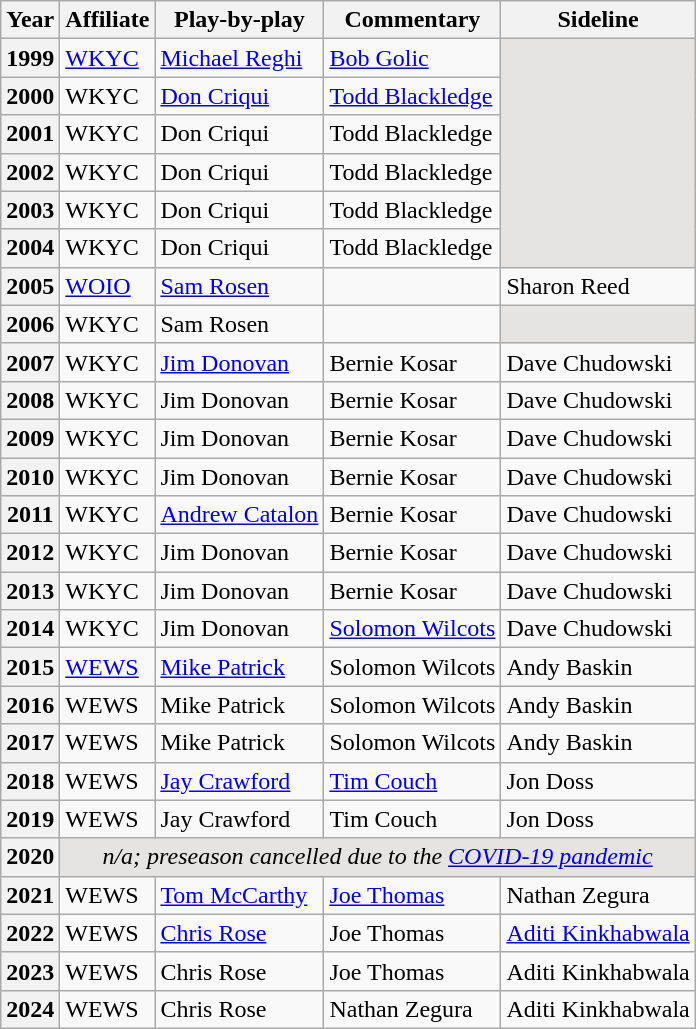<table class="wikitable">
<tr>
<th scope = "col">Year</th>
<th scope = "col">Affiliate</th>
<th scope = "col">Play-by-play</th>
<th scope = "col">Commentary</th>
<th scope = "col">Sideline</th>
</tr>
<tr>
<th scope = "row">1999</th>
<td><a href='#'>WKYC</a></td>
<td><a href='#'>Michael Reghi</a></td>
<td><a href='#'>Bob Golic</a></td>
<td rowspan="6" style="background-color:#e5e4e2;"></td>
</tr>
<tr>
<th scope = "row">2000</th>
<td>WKYC</td>
<td><a href='#'>Don Criqui</a></td>
<td><a href='#'>Todd Blackledge</a></td>
</tr>
<tr>
<th scope = "row">2001</th>
<td>WKYC</td>
<td>Don Criqui</td>
<td>Todd Blackledge</td>
</tr>
<tr>
<th scope="row">2002</th>
<td>WKYC</td>
<td>Don Criqui</td>
<td>Todd Blackledge</td>
</tr>
<tr>
<th scope="row">2003</th>
<td>WKYC</td>
<td>Don Criqui</td>
<td>Todd Blackledge</td>
</tr>
<tr>
<th scope="row">2004</th>
<td>WKYC</td>
<td>Don Criqui</td>
<td>Todd Blackledge</td>
</tr>
<tr>
<th scope="row">2005</th>
<td><a href='#'>WOIO</a></td>
<td><a href='#'>Sam Rosen</a></td>
<td></td>
<td>Sharon Reed</td>
</tr>
<tr>
<th scope="row">2006</th>
<td>WKYC</td>
<td>Sam Rosen</td>
<td></td>
<td style="background-color:#e5e4e2;"></td>
</tr>
<tr>
<th scope="row">2007</th>
<td>WKYC</td>
<td><a href='#'>Jim Donovan</a></td>
<td>Bernie Kosar</td>
<td>Dave Chudowski</td>
</tr>
<tr>
<th scope="row">2008</th>
<td>WKYC</td>
<td>Jim Donovan</td>
<td>Bernie Kosar</td>
<td>Dave Chudowski</td>
</tr>
<tr>
<th scope="row">2009</th>
<td>WKYC</td>
<td>Jim Donovan</td>
<td>Bernie Kosar</td>
<td>Dave Chudowski</td>
</tr>
<tr>
<th scope="row">2010</th>
<td>WKYC</td>
<td>Jim Donovan</td>
<td>Bernie Kosar</td>
<td>Dave Chudowski</td>
</tr>
<tr>
<th scope="row">2011</th>
<td>WKYC</td>
<td><a href='#'>Andrew Catalon</a></td>
<td>Bernie Kosar</td>
<td>Dave Chudowski</td>
</tr>
<tr>
<th scope="row">2012</th>
<td>WKYC</td>
<td>Jim Donovan</td>
<td>Bernie Kosar</td>
<td>Dave Chudowski</td>
</tr>
<tr>
<th scope="row">2013</th>
<td>WKYC</td>
<td>Jim Donovan</td>
<td>Bernie Kosar</td>
<td>Dave Chudowski</td>
</tr>
<tr>
<th scope="row">2014</th>
<td>WKYC</td>
<td>Jim Donovan</td>
<td><a href='#'>Solomon Wilcots</a></td>
<td>Dave Chudowski</td>
</tr>
<tr>
<th scope="row">2015</th>
<td><a href='#'>WEWS</a></td>
<td><a href='#'>Mike Patrick</a></td>
<td>Solomon Wilcots</td>
<td>Andy Baskin</td>
</tr>
<tr>
<th scope="row">2016</th>
<td>WEWS</td>
<td>Mike Patrick</td>
<td>Solomon Wilcots</td>
<td>Andy Baskin</td>
</tr>
<tr>
<th scope="row">2017</th>
<td>WEWS</td>
<td>Mike Patrick</td>
<td>Solomon Wilcots</td>
<td>Andy Baskin</td>
</tr>
<tr>
<th scope="row">2018</th>
<td>WEWS</td>
<td><a href='#'>Jay Crawford</a></td>
<td><a href='#'>Tim Couch</a></td>
<td>Jon Doss</td>
</tr>
<tr>
<th scope="row">2019</th>
<td>WEWS</td>
<td>Jay Crawford</td>
<td>Tim Couch</td>
<td>Jon Doss</td>
</tr>
<tr style="background-color:#e5e4e2;">
<th scope="row">2020</th>
<td colspan="4" style="text-align:center;"><em>n/a; preseason cancelled due to the <a href='#'>COVID-19 pandemic</a></em></td>
</tr>
<tr>
<th scope="row">2021</th>
<td>WEWS</td>
<td><a href='#'>Tom McCarthy</a></td>
<td><a href='#'>Joe Thomas</a></td>
<td>Nathan Zegura</td>
</tr>
<tr>
<th scope="row">2022</th>
<td>WEWS</td>
<td><a href='#'>Chris Rose</a></td>
<td>Joe Thomas</td>
<td><a href='#'>Aditi Kinkhabwala</a></td>
</tr>
<tr>
<th scope="row">2023</th>
<td>WEWS</td>
<td>Chris Rose</td>
<td>Joe Thomas</td>
<td>Aditi Kinkhabwala</td>
</tr>
<tr>
<th scope="row">2024</th>
<td>WEWS</td>
<td>Chris Rose</td>
<td>Nathan Zegura</td>
<td>Aditi Kinkhabwala</td>
</tr>
</table>
